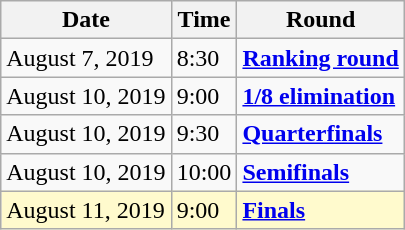<table class="wikitable">
<tr>
<th>Date</th>
<th>Time</th>
<th>Round</th>
</tr>
<tr>
<td>August 7, 2019</td>
<td>8:30</td>
<td><strong><a href='#'>Ranking round</a></strong></td>
</tr>
<tr>
<td>August 10, 2019</td>
<td>9:00</td>
<td><strong><a href='#'>1/8 elimination</a></strong></td>
</tr>
<tr>
<td>August 10, 2019</td>
<td>9:30</td>
<td><strong><a href='#'>Quarterfinals</a></strong></td>
</tr>
<tr>
<td>August 10, 2019</td>
<td>10:00</td>
<td><strong><a href='#'>Semifinals</a></strong></td>
</tr>
<tr style=background:lemonchiffon>
<td>August 11, 2019</td>
<td>9:00</td>
<td><strong><a href='#'>Finals</a></strong></td>
</tr>
</table>
